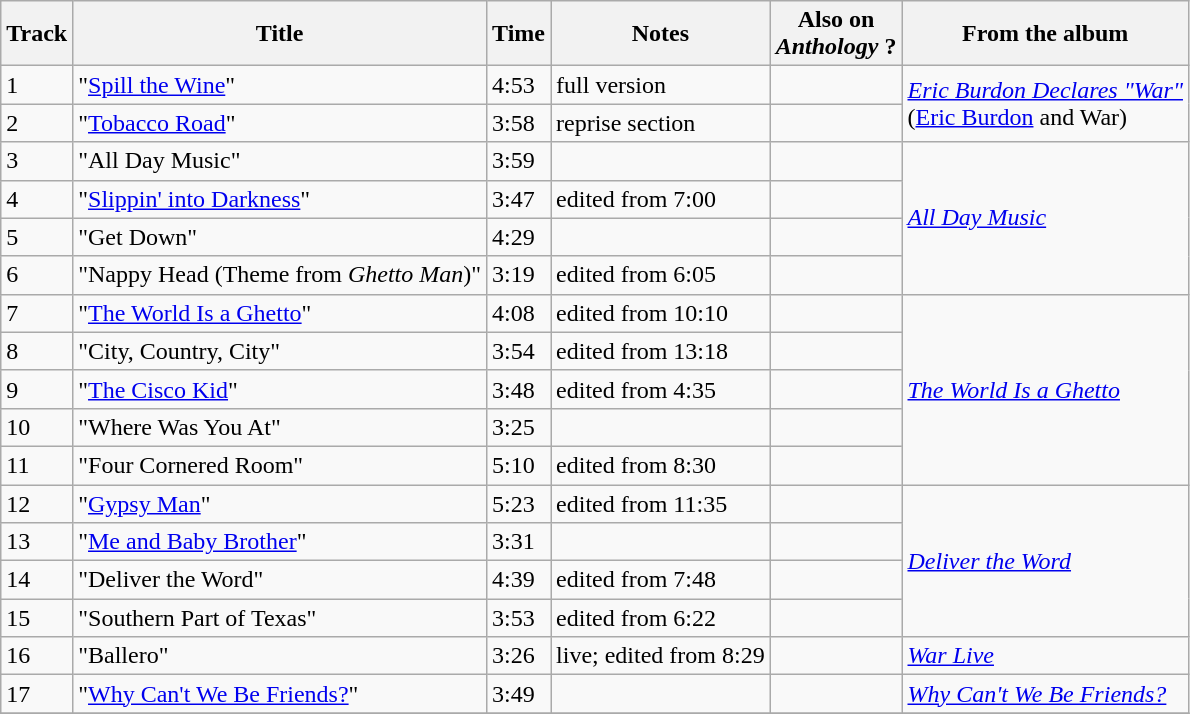<table class="wikitable">
<tr>
<th>Track</th>
<th>Title</th>
<th>Time</th>
<th>Notes</th>
<th>Also on<br><em>Anthology</em> ?</th>
<th>From the album</th>
</tr>
<tr>
<td>1</td>
<td>"<a href='#'>Spill the Wine</a>"</td>
<td>4:53</td>
<td>full version</td>
<td></td>
<td rowspan=2><em><a href='#'>Eric Burdon Declares "War"</a></em><br>(<a href='#'>Eric Burdon</a> and War)</td>
</tr>
<tr>
<td>2</td>
<td>"<a href='#'>Tobacco Road</a>"</td>
<td>3:58</td>
<td>reprise section</td>
<td></td>
</tr>
<tr>
<td>3</td>
<td>"All Day Music"</td>
<td>3:59</td>
<td></td>
<td></td>
<td rowspan=4><em><a href='#'>All Day Music</a></em></td>
</tr>
<tr>
<td>4</td>
<td>"<a href='#'>Slippin' into Darkness</a>"</td>
<td>3:47</td>
<td>edited from 7:00</td>
<td></td>
</tr>
<tr>
<td>5</td>
<td>"Get Down"</td>
<td>4:29</td>
<td></td>
<td></td>
</tr>
<tr>
<td>6</td>
<td>"Nappy Head (Theme from <em>Ghetto Man</em>)"</td>
<td>3:19</td>
<td>edited from 6:05</td>
<td></td>
</tr>
<tr>
<td>7</td>
<td>"<a href='#'>The World Is a Ghetto</a>"</td>
<td>4:08</td>
<td>edited from 10:10</td>
<td></td>
<td rowspan=5><em><a href='#'>The World Is a Ghetto</a></em></td>
</tr>
<tr>
<td>8</td>
<td>"City, Country, City"</td>
<td>3:54</td>
<td>edited from 13:18</td>
<td></td>
</tr>
<tr>
<td>9</td>
<td>"<a href='#'>The Cisco Kid</a>"</td>
<td>3:48</td>
<td>edited from 4:35</td>
<td></td>
</tr>
<tr>
<td>10</td>
<td>"Where Was You At"</td>
<td>3:25</td>
<td></td>
<td></td>
</tr>
<tr>
<td>11</td>
<td>"Four Cornered Room"</td>
<td>5:10</td>
<td>edited from 8:30</td>
<td></td>
</tr>
<tr>
<td>12</td>
<td>"<a href='#'>Gypsy Man</a>"</td>
<td>5:23</td>
<td>edited from 11:35</td>
<td></td>
<td rowspan=4><em><a href='#'>Deliver the Word</a></em></td>
</tr>
<tr>
<td>13</td>
<td>"<a href='#'>Me and Baby Brother</a>"</td>
<td>3:31</td>
<td></td>
<td></td>
</tr>
<tr>
<td>14</td>
<td>"Deliver the Word"</td>
<td>4:39</td>
<td>edited from 7:48</td>
<td></td>
</tr>
<tr>
<td>15</td>
<td>"Southern Part of Texas"</td>
<td>3:53</td>
<td>edited from 6:22</td>
<td></td>
</tr>
<tr>
<td>16</td>
<td>"Ballero"</td>
<td>3:26</td>
<td>live; edited from 8:29</td>
<td></td>
<td><em><a href='#'>War Live</a></em></td>
</tr>
<tr>
<td>17</td>
<td>"<a href='#'>Why Can't We Be Friends?</a>"</td>
<td>3:49</td>
<td></td>
<td></td>
<td><em><a href='#'>Why Can't We Be Friends?</a></em></td>
</tr>
<tr>
</tr>
</table>
